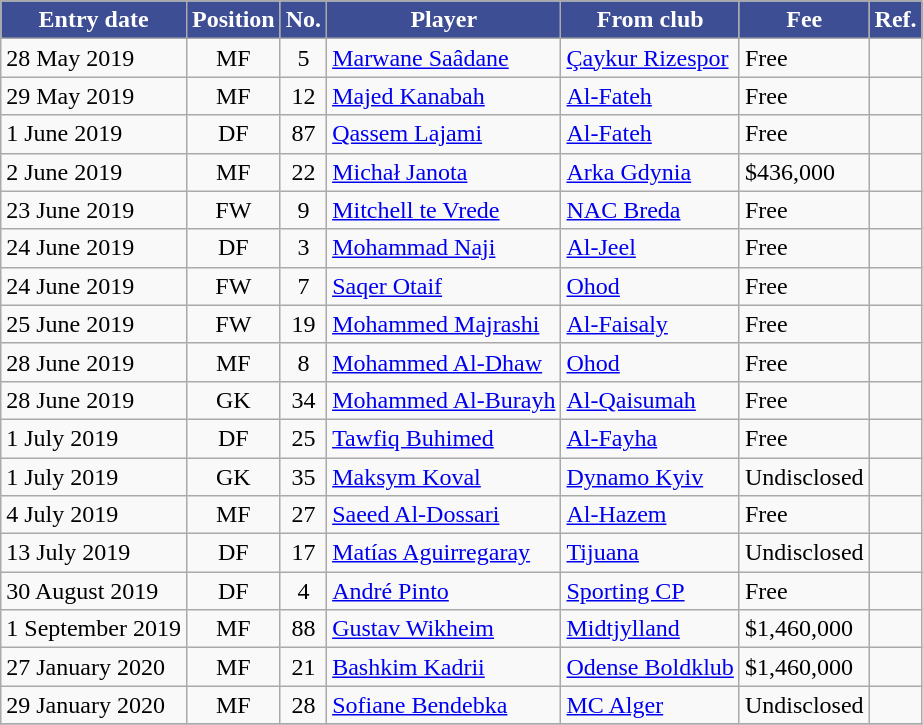<table class="wikitable sortable">
<tr>
<th style="background:#3D4E94; color:#FFFFFF;"><strong>Entry date</strong></th>
<th style="background:#3D4E94; color:#FFFFFF;"><strong>Position</strong></th>
<th style="background:#3D4E94; color:#FFFFFF;"><strong>No.</strong></th>
<th style="background:#3D4E94; color:#FFFFFF;"><strong>Player</strong></th>
<th style="background:#3D4E94; color:#FFFFFF;"><strong>From club</strong></th>
<th style="background:#3D4E94; color:#FFFFFF;"><strong>Fee</strong></th>
<th style="background:#3D4E94; color:#FFFFFF;"><strong>Ref.</strong></th>
</tr>
<tr>
<td>28 May 2019</td>
<td style="text-align:center;">MF</td>
<td style="text-align:center;">5</td>
<td style="text-align:left;"> <a href='#'>Marwane Saâdane</a></td>
<td style="text-align:left;"> <a href='#'>Çaykur Rizespor</a></td>
<td>Free</td>
<td></td>
</tr>
<tr>
<td>29 May 2019</td>
<td style="text-align:center;">MF</td>
<td style="text-align:center;">12</td>
<td style="text-align:left;"> <a href='#'>Majed Kanabah</a></td>
<td style="text-align:left;"> <a href='#'>Al-Fateh</a></td>
<td>Free</td>
<td></td>
</tr>
<tr>
<td>1 June 2019</td>
<td style="text-align:center;">DF</td>
<td style="text-align:center;">87</td>
<td style="text-align:left;"> <a href='#'>Qassem Lajami</a></td>
<td style="text-align:left;"> <a href='#'>Al-Fateh</a></td>
<td>Free</td>
<td></td>
</tr>
<tr>
<td>2 June 2019</td>
<td style="text-align:center;">MF</td>
<td style="text-align:center;">22</td>
<td style="text-align:left;"> <a href='#'>Michał Janota</a></td>
<td style="text-align:left;"> <a href='#'>Arka Gdynia</a></td>
<td>$436,000</td>
<td></td>
</tr>
<tr>
<td>23 June 2019</td>
<td style="text-align:center;">FW</td>
<td style="text-align:center;">9</td>
<td style="text-align:left;"> <a href='#'>Mitchell te Vrede</a></td>
<td style="text-align:left;"> <a href='#'>NAC Breda</a></td>
<td>Free</td>
<td></td>
</tr>
<tr>
<td>24 June 2019</td>
<td style="text-align:center;">DF</td>
<td style="text-align:center;">3</td>
<td style="text-align:left;"> <a href='#'>Mohammad Naji</a></td>
<td style="text-align:left;"> <a href='#'>Al-Jeel</a></td>
<td>Free</td>
<td></td>
</tr>
<tr>
<td>24 June 2019</td>
<td style="text-align:center;">FW</td>
<td style="text-align:center;">7</td>
<td style="text-align:left;"> <a href='#'>Saqer Otaif</a></td>
<td style="text-align:left;"> <a href='#'>Ohod</a></td>
<td>Free</td>
<td></td>
</tr>
<tr>
<td>25 June 2019</td>
<td style="text-align:center;">FW</td>
<td style="text-align:center;">19</td>
<td style="text-align:left;"> <a href='#'>Mohammed Majrashi</a></td>
<td style="text-align:left;"> <a href='#'>Al-Faisaly</a></td>
<td>Free</td>
<td></td>
</tr>
<tr>
<td>28 June 2019</td>
<td style="text-align:center;">MF</td>
<td style="text-align:center;">8</td>
<td style="text-align:left;"> <a href='#'>Mohammed Al-Dhaw</a></td>
<td style="text-align:left;"> <a href='#'>Ohod</a></td>
<td>Free</td>
<td></td>
</tr>
<tr>
<td>28 June 2019</td>
<td style="text-align:center;">GK</td>
<td style="text-align:center;">34</td>
<td style="text-align:left;"> <a href='#'>Mohammed Al-Burayh</a></td>
<td style="text-align:left;"> <a href='#'>Al-Qaisumah</a></td>
<td>Free</td>
<td></td>
</tr>
<tr>
<td>1 July 2019</td>
<td style="text-align:center;">DF</td>
<td style="text-align:center;">25</td>
<td style="text-align:left;"> <a href='#'>Tawfiq Buhimed</a></td>
<td style="text-align:left;"> <a href='#'>Al-Fayha</a></td>
<td>Free</td>
<td></td>
</tr>
<tr>
<td>1 July 2019</td>
<td style="text-align:center;">GK</td>
<td style="text-align:center;">35</td>
<td style="text-align:left;"> <a href='#'>Maksym Koval</a></td>
<td style="text-align:left;"> <a href='#'>Dynamo Kyiv</a></td>
<td>Undisclosed</td>
<td></td>
</tr>
<tr>
<td>4 July 2019</td>
<td style="text-align:center;">MF</td>
<td style="text-align:center;">27</td>
<td style="text-align:left;"> <a href='#'>Saeed Al-Dossari</a></td>
<td style="text-align:left;"> <a href='#'>Al-Hazem</a></td>
<td> Free</td>
<td></td>
</tr>
<tr>
<td>13 July 2019</td>
<td style="text-align:center;">DF</td>
<td style="text-align:center;">17</td>
<td style="text-align:left;"> <a href='#'>Matías Aguirregaray</a></td>
<td style="text-align:left;"> <a href='#'>Tijuana</a></td>
<td>Undisclosed</td>
<td></td>
</tr>
<tr>
<td>30 August 2019</td>
<td style="text-align:center;">DF</td>
<td style="text-align:center;">4</td>
<td style="text-align:left;"> <a href='#'>André Pinto</a></td>
<td style="text-align:left;"> <a href='#'>Sporting CP</a></td>
<td>Free</td>
<td></td>
</tr>
<tr>
<td>1 September 2019</td>
<td style="text-align:center;">MF</td>
<td style="text-align:center;">88</td>
<td style="text-align:left;"> <a href='#'>Gustav Wikheim</a></td>
<td style="text-align:left;"> <a href='#'>Midtjylland</a></td>
<td>$1,460,000</td>
<td></td>
</tr>
<tr>
<td>27 January 2020</td>
<td style="text-align:center;">MF</td>
<td style="text-align:center;">21</td>
<td style="text-align:left;"> <a href='#'>Bashkim Kadrii</a></td>
<td style="text-align:left;"> <a href='#'>Odense Boldklub</a></td>
<td>$1,460,000</td>
<td></td>
</tr>
<tr>
<td>29 January 2020</td>
<td style="text-align:center;">MF</td>
<td style="text-align:center;">28</td>
<td style="text-align:left;"> <a href='#'>Sofiane Bendebka</a></td>
<td style="text-align:left;"> <a href='#'>MC Alger</a></td>
<td>Undisclosed</td>
<td></td>
</tr>
<tr>
</tr>
</table>
